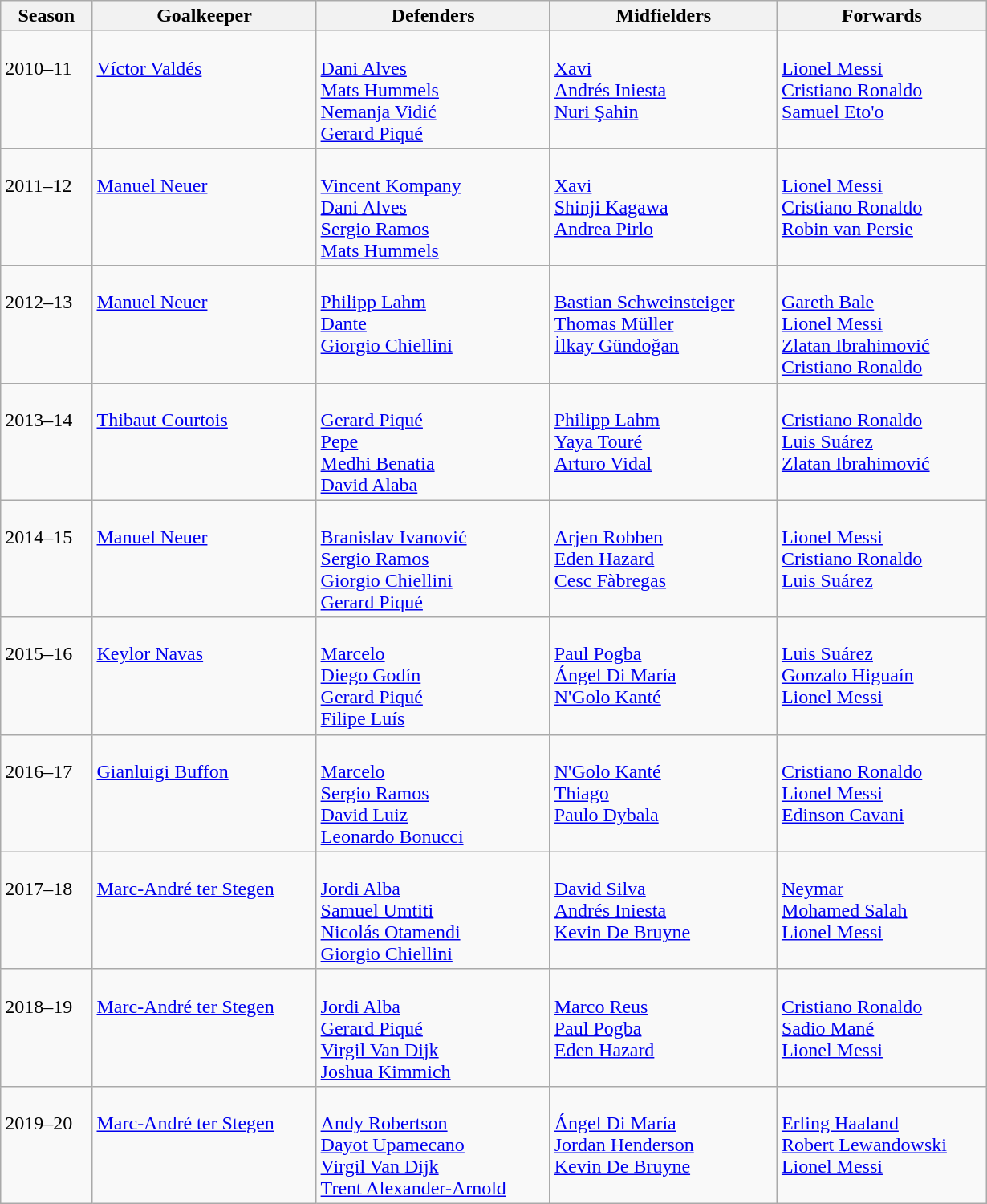<table class="wikitable" width="820">
<tr>
<th>Season</th>
<th>Goalkeeper</th>
<th>Defenders</th>
<th>Midfielders</th>
<th>Forwards</th>
</tr>
<tr>
<td valign=top><br>2010–11</td>
<td valign=top><br> <a href='#'>Víctor Valdés</a></td>
<td valign=top><br> <a href='#'>Dani Alves</a><br>
 <a href='#'>Mats Hummels</a><br>
 <a href='#'>Nemanja Vidić</a><br>
 <a href='#'>Gerard Piqué</a></td>
<td valign=top><br> <a href='#'>Xavi</a><br>
 <a href='#'>Andrés Iniesta</a><br>
 <a href='#'>Nuri Şahin</a></td>
<td valign=top><br> <a href='#'>Lionel Messi</a><br>
 <a href='#'>Cristiano Ronaldo</a><br>
 <a href='#'>Samuel Eto'o</a></td>
</tr>
<tr>
<td valign=top><br>2011–12</td>
<td valign=top><br> <a href='#'>Manuel Neuer</a></td>
<td valign=top><br> <a href='#'>Vincent Kompany</a><br>
 <a href='#'>Dani Alves</a><br>
 <a href='#'>Sergio Ramos</a><br>
 <a href='#'>Mats Hummels</a></td>
<td valign=top><br> <a href='#'>Xavi</a><br>
 <a href='#'>Shinji Kagawa</a><br>
 <a href='#'>Andrea Pirlo</a></td>
<td valign=top><br> <a href='#'>Lionel Messi</a><br>
 <a href='#'>Cristiano Ronaldo</a><br>
 <a href='#'>Robin van Persie</a></td>
</tr>
<tr>
<td valign=top><br>2012–13</td>
<td valign=top><br> <a href='#'>Manuel Neuer</a></td>
<td valign=top><br> <a href='#'>Philipp Lahm</a><br>
 <a href='#'>Dante</a><br>
 <a href='#'>Giorgio Chiellini</a></td>
<td valign=top><br> <a href='#'>Bastian Schweinsteiger</a><br>
 <a href='#'>Thomas Müller</a><br>
 <a href='#'>İlkay Gündoğan</a></td>
<td valign=top><br> <a href='#'>Gareth Bale</a><br>
 <a href='#'>Lionel Messi</a><br>
 <a href='#'>Zlatan Ibrahimović</a><br>
 <a href='#'>Cristiano Ronaldo</a></td>
</tr>
<tr>
<td valign=top><br>2013–14</td>
<td valign=top><br> <a href='#'>Thibaut Courtois</a></td>
<td valign=top><br> <a href='#'>Gerard Piqué</a><br>
 <a href='#'>Pepe</a><br>
 <a href='#'>Medhi Benatia</a><br>
 <a href='#'>David Alaba</a></td>
<td valign=top><br> <a href='#'>Philipp Lahm</a><br>
 <a href='#'>Yaya Touré</a><br>
 <a href='#'>Arturo Vidal</a></td>
<td valign=top><br> <a href='#'>Cristiano Ronaldo</a><br>
 <a href='#'>Luis Suárez</a><br>
 <a href='#'>Zlatan Ibrahimović</a></td>
</tr>
<tr>
<td valign=top><br>2014–15</td>
<td valign=top><br> <a href='#'>Manuel Neuer</a></td>
<td valign=top><br> <a href='#'>Branislav Ivanović</a><br>
 <a href='#'>Sergio Ramos</a><br>
 <a href='#'>Giorgio Chiellini</a><br>
 <a href='#'>Gerard Piqué</a></td>
<td valign=top><br> <a href='#'>Arjen Robben</a><br>
 <a href='#'>Eden Hazard</a><br>
 <a href='#'>Cesc Fàbregas</a></td>
<td valign=top><br> <a href='#'>Lionel Messi</a><br>
 <a href='#'>Cristiano Ronaldo</a><br>
 <a href='#'>Luis Suárez</a></td>
</tr>
<tr>
<td valign=top><br>2015–16</td>
<td valign=top><br> <a href='#'>Keylor Navas</a></td>
<td valign=top><br> <a href='#'>Marcelo</a><br>
 <a href='#'>Diego Godín</a><br>
 <a href='#'>Gerard Piqué</a><br>
 <a href='#'>Filipe Luís</a></td>
<td valign=top><br> <a href='#'>Paul Pogba</a><br>
 <a href='#'>Ángel Di María</a><br>
 <a href='#'>N'Golo Kanté</a></td>
<td valign=top><br> <a href='#'>Luis Suárez</a><br>
 <a href='#'>Gonzalo Higuaín</a><br>
 <a href='#'>Lionel Messi</a></td>
</tr>
<tr>
<td valign=top><br>2016–17</td>
<td valign=top><br> <a href='#'>Gianluigi Buffon</a></td>
<td valign=top><br> <a href='#'>Marcelo</a><br>
 <a href='#'>Sergio Ramos</a><br>
 <a href='#'>David Luiz</a><br>
 <a href='#'>Leonardo Bonucci</a></td>
<td valign=top><br> <a href='#'>N'Golo Kanté</a><br>
 <a href='#'>Thiago</a><br>
 <a href='#'>Paulo Dybala</a><br></td>
<td valign=top><br> <a href='#'>Cristiano Ronaldo</a><br>
 <a href='#'>Lionel Messi</a><br>
 <a href='#'>Edinson Cavani</a></td>
</tr>
<tr>
<td valign=top><br>2017–18</td>
<td valign=top><br> <a href='#'>Marc-André ter Stegen</a></td>
<td valign=top><br> <a href='#'>Jordi Alba</a><br>
 <a href='#'>Samuel Umtiti</a><br>
 <a href='#'>Nicolás Otamendi</a><br>
 <a href='#'>Giorgio Chiellini</a></td>
<td valign=top><br> <a href='#'>David Silva</a><br>
 <a href='#'>Andrés Iniesta</a><br>
 <a href='#'>Kevin De Bruyne</a></td>
<td valign=top><br> <a href='#'>Neymar</a><br>
 <a href='#'>Mohamed Salah</a><br>
 <a href='#'>Lionel Messi</a></td>
</tr>
<tr>
<td valign=top><br>2018–19</td>
<td valign=top><br> <a href='#'>Marc-André ter Stegen</a></td>
<td valign=top><br> <a href='#'>Jordi Alba</a><br>
 <a href='#'>Gerard Piqué</a><br>
 <a href='#'>Virgil Van Dijk</a><br>
 <a href='#'>Joshua Kimmich</a></td>
<td valign=top><br> <a href='#'>Marco Reus</a><br> <a href='#'>Paul Pogba</a><br> <a href='#'>Eden Hazard</a></td>
<td valign=top><br> <a href='#'>Cristiano Ronaldo</a><br> <a href='#'>Sadio Mané</a><br> <a href='#'>Lionel Messi</a></td>
</tr>
<tr>
<td valign=top><br>2019–20</td>
<td valign=top><br> <a href='#'>Marc-André ter Stegen</a></td>
<td valign=top><br> <a href='#'>Andy Robertson</a><br>
 <a href='#'>Dayot Upamecano</a><br>
 <a href='#'>Virgil Van Dijk</a><br>
 <a href='#'>Trent Alexander-Arnold</a></td>
<td valign=top><br> <a href='#'>Ángel Di María</a><br>
 <a href='#'>Jordan Henderson</a><br>
 <a href='#'>Kevin De Bruyne</a></td>
<td valign=top><br> <a href='#'>Erling Haaland</a><br>
 <a href='#'>Robert Lewandowski</a><br>
 <a href='#'>Lionel Messi</a></td>
</tr>
</table>
